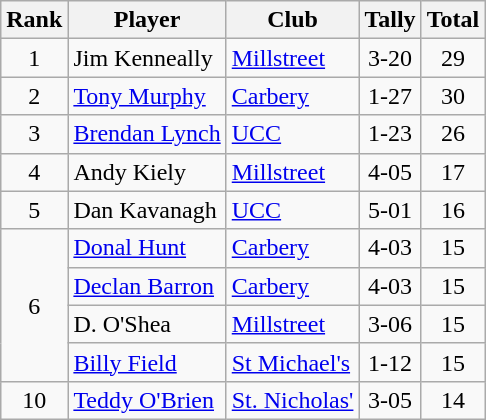<table class="wikitable">
<tr>
<th>Rank</th>
<th>Player</th>
<th>Club</th>
<th>Tally</th>
<th>Total</th>
</tr>
<tr>
<td rowspan=1 align=center>1</td>
<td>Jim Kenneally</td>
<td><a href='#'>Millstreet</a></td>
<td align=center>3-20</td>
<td align=center>29</td>
</tr>
<tr>
<td rowspan=1 align=center>2</td>
<td><a href='#'>Tony Murphy</a></td>
<td><a href='#'>Carbery</a></td>
<td align=center>1-27</td>
<td align=center>30</td>
</tr>
<tr>
<td rowspan=1 align=center>3</td>
<td><a href='#'>Brendan Lynch</a></td>
<td><a href='#'>UCC</a></td>
<td align=center>1-23</td>
<td align=center>26</td>
</tr>
<tr>
<td rowspan=1 align=center>4</td>
<td>Andy Kiely</td>
<td><a href='#'>Millstreet</a></td>
<td align=center>4-05</td>
<td align=center>17</td>
</tr>
<tr>
<td rowspan=1 align=center>5</td>
<td>Dan Kavanagh</td>
<td><a href='#'>UCC</a></td>
<td align=center>5-01</td>
<td align=center>16</td>
</tr>
<tr>
<td rowspan=4 align=center>6</td>
<td><a href='#'>Donal Hunt</a></td>
<td><a href='#'>Carbery</a></td>
<td align=center>4-03</td>
<td align=center>15</td>
</tr>
<tr>
<td><a href='#'>Declan Barron</a></td>
<td><a href='#'>Carbery</a></td>
<td align=center>4-03</td>
<td align=center>15</td>
</tr>
<tr>
<td>D. O'Shea</td>
<td><a href='#'>Millstreet</a></td>
<td align=center>3-06</td>
<td align=center>15</td>
</tr>
<tr>
<td><a href='#'>Billy Field</a></td>
<td><a href='#'>St Michael's</a></td>
<td align=center>1-12</td>
<td align=center>15</td>
</tr>
<tr>
<td rowspan=1 align=center>10</td>
<td><a href='#'>Teddy O'Brien</a></td>
<td><a href='#'>St. Nicholas'</a></td>
<td align=center>3-05</td>
<td align=center>14</td>
</tr>
</table>
